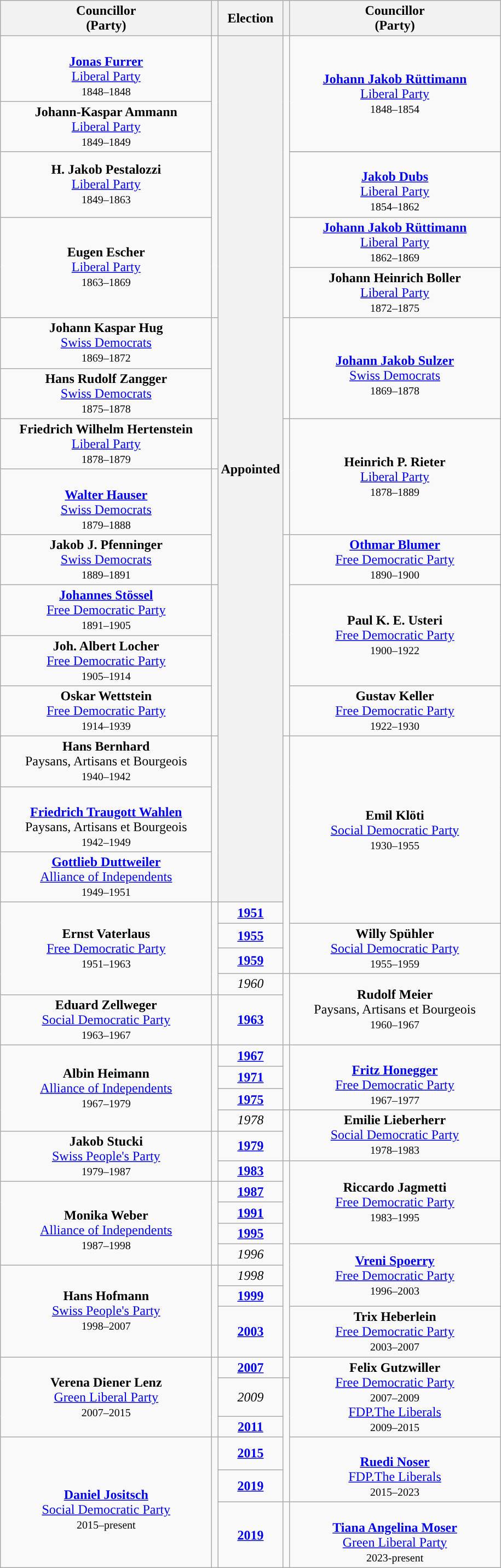<table class="wikitable" style="text-align:center">
<tr>
<th scope="col" width="250" colspan = "1">Councillor<br> (Party)</th>
<th></th>
<th>Election</th>
<th></th>
<th scope="col" width="250" colspan = "1">Councillor<br> (Party)</th>
</tr>
<tr>
<td rowspan=1><br><strong><a href='#'>Jonas Furrer</a></strong><br><a href='#'>Liberal Party</a><br><small>1848–1848</small></td>
<td rowspan=7; style="background-color: "></td>
<th rowspan=22>Appointed</th>
<td rowspan=7; style="background-color: "></td>
<td rowspan=2><strong><a href='#'>Johann Jakob Rüttimann</a></strong><br><a href='#'>Liberal Party</a><br><small>1848–1854</small></td>
</tr>
<tr>
<td rowspan=1><strong>Johann-Kaspar Ammann</strong><br><a href='#'>Liberal Party</a><br><small>1849–1849</small></td>
</tr>
<tr>
<td rowspan=3><strong>H. Jakob Pestalozzi</strong><br><a href='#'>Liberal Party</a><br><small>1849–1863</small></td>
</tr>
<tr>
<td rowspan=1><br><strong><a href='#'>Jakob Dubs</a></strong><br><a href='#'>Liberal Party</a><br><small>1854–1862</small></td>
</tr>
<tr>
<td rowspan=2><strong><a href='#'>Johann Jakob Rüttimann</a></strong><br><a href='#'>Liberal Party</a><br><small>1862–1869</small></td>
</tr>
<tr>
<td rowspan=2><strong>Eugen Escher</strong><br><a href='#'>Liberal Party</a><br><small>1863–1869</small></td>
</tr>
<tr>
<td rowspan=1><strong>Johann Heinrich Boller</strong><br><a href='#'>Liberal Party</a><br><small>1872–1875</small></td>
</tr>
<tr>
<td rowspan=1><strong>Johann Kaspar Hug</strong><br><a href='#'>Swiss Democrats</a><br><small>1869–1872</small></td>
<td rowspan=2; style="background-color: "></td>
<td rowspan=2; style="background-color: "></td>
<td rowspan=2><br><strong><a href='#'>Johann Jakob Sulzer</a></strong><br><a href='#'>Swiss Democrats</a><br><small>1869–1878</small></td>
</tr>
<tr>
<td rowspan=1><strong>Hans Rudolf Zangger</strong><br><a href='#'>Swiss Democrats</a><br><small>1875–1878</small></td>
</tr>
<tr>
<td rowspan=1><strong>Friedrich Wilhelm Hertenstein</strong><br><a href='#'>Liberal Party</a><br><small>1878–1879</small></td>
<td rowspan=1; style="background-color: "></td>
<td rowspan=3; style="background-color: "></td>
<td rowspan=3><strong>Heinrich P. Rieter</strong><br><a href='#'>Liberal Party</a><br><small>1878–1889</small></td>
</tr>
<tr>
<td rowspan=1><br><strong><a href='#'>Walter Hauser</a></strong><br><a href='#'>Swiss Democrats</a><br><small>1879–1888</small></td>
<td rowspan=3; style="background-color: "></td>
</tr>
<tr>
<td rowspan=2><strong>Jakob J. Pfenninger</strong><br><a href='#'>Swiss Democrats</a><br><small>1889–1891</small></td>
</tr>
<tr>
<td rowspan=6; style="background-color: "></td>
<td rowspan=2><strong><a href='#'>Othmar Blumer</a></strong><br><a href='#'>Free Democratic Party</a><br><small>1890–1900</small></td>
</tr>
<tr>
<td rowspan=2><strong><a href='#'>Johannes Stössel</a></strong><br><a href='#'>Free Democratic Party</a><br><small>1891–1905</small></td>
<td rowspan=5; style="background-color: "></td>
</tr>
<tr>
<td rowspan=3><strong>Paul K. E. Usteri</strong><br><a href='#'>Free Democratic Party</a><br><small>1900–1922</small></td>
</tr>
<tr>
<td rowspan=1><strong>Joh. Albert Locher</strong><br><a href='#'>Free Democratic Party</a><br><small>1905–1914</small></td>
</tr>
<tr>
<td rowspan=3><strong>Oskar Wettstein</strong><br><a href='#'>Free Democratic Party</a><br><small>1914–1939</small></td>
</tr>
<tr>
<td rowspan=1><strong>Gustav Keller</strong><br><a href='#'>Free Democratic Party</a><br><small>1922–1930</small></td>
</tr>
<tr>
<td rowspan=4; style="background-color: "></td>
<td rowspan=7; style="background-color: "></td>
<td rowspan=5><strong>Emil Klöti</strong><br><a href='#'>Social Democratic Party</a><br><small>1930–1955</small></td>
</tr>
<tr>
<td rowspan=1><strong>Hans Bernhard</strong><br>Paysans, Artisans et Bourgeois<br><small>1940–1942</small></td>
</tr>
<tr>
<td rowspan=1><br><strong><a href='#'>Friedrich Traugott Wahlen</a></strong><br>Paysans, Artisans et Bourgeois<br><small>1942–1949</small></td>
</tr>
<tr>
<td rowspan=1><strong><a href='#'>Gottlieb Duttweiler</a></strong><br><a href='#'>Alliance of Independents</a><br><small>1949–1951</small></td>
</tr>
<tr>
<td rowspan=4><strong>Ernst Vaterlaus</strong><br><a href='#'>Free Democratic Party</a><br><small>1951–1963</small></td>
<td rowspan=4; style="background-color: "></td>
<td><strong><a href='#'>1951</a></strong></td>
</tr>
<tr>
<td><strong><a href='#'>1955</a></strong></td>
<td rowspan=2><strong>Willy Spühler</strong><br><a href='#'>Social Democratic Party</a><br><small>1955–1959</small></td>
</tr>
<tr>
<td><strong><a href='#'>1959</a></strong></td>
</tr>
<tr>
<td><em>1960</em></td>
<td rowspan=2; style="background-color: "></td>
<td rowspan=2><strong>Rudolf Meier</strong><br>Paysans, Artisans et Bourgeois<br><small>1960–1967</small></td>
</tr>
<tr>
<td rowspan=1><strong>Eduard Zellweger</strong><br><a href='#'>Social Democratic Party</a><br><small>1963–1967</small></td>
<td rowspan=1; style="background-color: "></td>
<td><strong><a href='#'>1963</a></strong></td>
</tr>
<tr>
<td rowspan=4><strong>Albin Heimann</strong><br><a href='#'>Alliance of Independents</a><br><small>1967–1979</small></td>
<td rowspan=4; style="background-color: "></td>
<td><strong><a href='#'>1967</a></strong></td>
<td rowspan=3; style="background-color: "></td>
<td rowspan=3><br><strong><a href='#'>Fritz Honegger</a></strong><br><a href='#'>Free Democratic Party</a><br><small>1967–1977</small></td>
</tr>
<tr>
<td><strong><a href='#'>1971</a></strong></td>
</tr>
<tr>
<td><strong><a href='#'>1975</a></strong></td>
</tr>
<tr>
<td><em>1978</em></td>
<td rowspan=2; style="background-color: "></td>
<td rowspan=2><strong>Emilie Lieberherr</strong><br><a href='#'>Social Democratic Party</a><br><small>1978–1983</small></td>
</tr>
<tr>
<td rowspan=2><strong>Jakob Stucki</strong><br><a href='#'>Swiss People's Party</a><br><small>1979–1987</small></td>
<td rowspan=2; style="background-color: "></td>
<td><strong><a href='#'>1979</a></strong></td>
</tr>
<tr>
<td><strong><a href='#'>1983</a></strong></td>
<td rowspan=9; style="background-color: "></td>
<td rowspan=4><strong>Riccardo Jagmetti</strong><br><a href='#'>Free Democratic Party</a><br><small>1983–1995</small></td>
</tr>
<tr>
<td rowspan=4><br><strong>Monika Weber</strong><br><a href='#'>Alliance of Independents</a><br><small>1987–1998</small></td>
<td rowspan=4; style="background-color: "></td>
<td><strong><a href='#'>1987</a></strong></td>
</tr>
<tr>
<td><strong><a href='#'>1991</a></strong></td>
</tr>
<tr>
<td><strong><a href='#'>1995</a></strong></td>
</tr>
<tr>
<td><em>1996</em></td>
<td rowspan=3><strong><a href='#'>Vreni Spoerry</a></strong><br><a href='#'>Free Democratic Party</a><br><small>1996–2003</small></td>
</tr>
<tr>
<td rowspan=3><strong>Hans Hofmann</strong><br><a href='#'>Swiss People's Party</a><br><small>1998–2007</small></td>
<td rowspan=3; style="background-color: "></td>
<td><em>1998</em></td>
</tr>
<tr>
<td><strong><a href='#'>1999</a></strong></td>
</tr>
<tr>
<td><strong><a href='#'>2003</a></strong></td>
<td rowspan=1><strong>Trix Heberlein</strong><br><a href='#'>Free Democratic Party</a><br><small>2003–2007</small></td>
</tr>
<tr>
<td rowspan=3><strong>Verena Diener Lenz</strong><br><a href='#'>Green Liberal Party</a><br><small>2007–2015</small></td>
<td rowspan=3; style="background-color: "></td>
<td><strong><a href='#'>2007</a></strong></td>
<td rowspan=3><strong>Felix Gutzwiller</strong><br><a href='#'>Free Democratic Party</a><br><small>2007–2009</small><br><a href='#'>FDP.The Liberals</a><br><small>2009–2015</small></td>
</tr>
<tr>
<td><em>2009</em></td>
<td rowspan=4; style="background-color: "></td>
</tr>
<tr>
<td><strong><a href='#'>2011</a></strong></td>
</tr>
<tr>
<td rowspan=3><br><strong><a href='#'>Daniel Jositsch</a></strong><br><a href='#'>Social Democratic Party</a><br><small>2015–present</small></td>
<td rowspan=3; style="background-color: "></td>
<td><strong><a href='#'>2015</a></strong></td>
<td rowspan=2><br><strong><a href='#'>Ruedi Noser</a></strong><br><a href='#'>FDP.The Liberals</a><br><small>2015–2023</small></td>
</tr>
<tr>
<td><strong><a href='#'>2019</a></strong></td>
</tr>
<tr>
<td><strong><a href='#'>2019</a></strong></td>
<td rowspan=1; style="background-color: "></td>
<td rowspan=1><br><strong><a href='#'>Tiana Angelina Moser</a></strong><br><a href='#'>Green Liberal Party</a><br><small>2023-present</small></td>
</tr>
</table>
